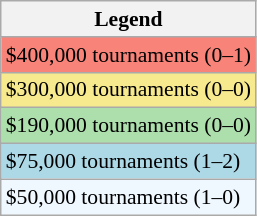<table class=wikitable style="font-size:90%">
<tr>
<th>Legend</th>
</tr>
<tr style="background:#f88379;">
<td>$400,000 tournaments (0–1)</td>
</tr>
<tr style="background:#f7e98e;">
<td>$300,000 tournaments (0–0)</td>
</tr>
<tr style="background:#addfad;">
<td>$190,000 tournaments (0–0)</td>
</tr>
<tr style="background:lightblue;">
<td>$75,000 tournaments (1–2)</td>
</tr>
<tr style="background:#f0f8ff;">
<td>$50,000 tournaments (1–0)</td>
</tr>
</table>
